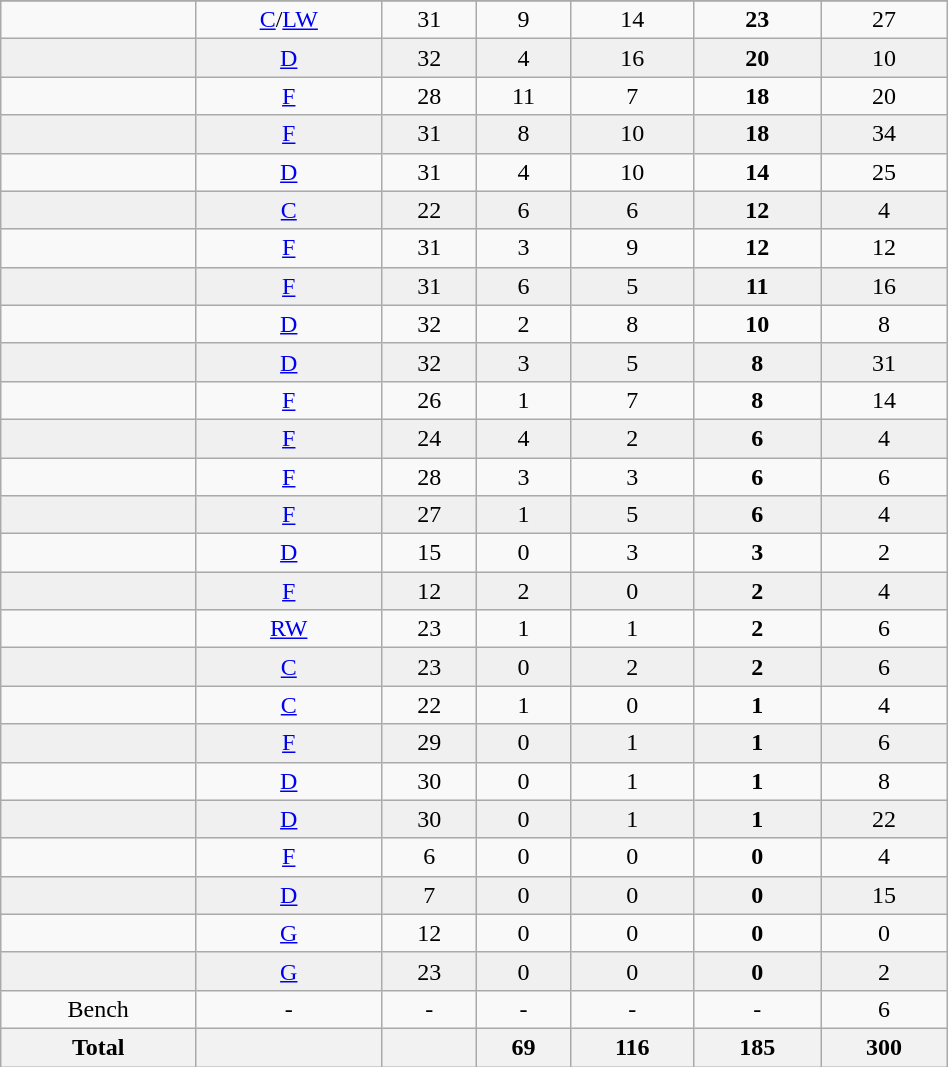<table class="wikitable sortable" width=50%>
<tr align="center">
</tr>
<tr align="center" bgcolor="">
<td></td>
<td><a href='#'>C</a>/<a href='#'>LW</a></td>
<td>31</td>
<td>9</td>
<td>14</td>
<td><strong>23</strong></td>
<td>27</td>
</tr>
<tr align="center" bgcolor="f0f0f0">
<td></td>
<td><a href='#'>D</a></td>
<td>32</td>
<td>4</td>
<td>16</td>
<td><strong>20</strong></td>
<td>10</td>
</tr>
<tr align="center" bgcolor="">
<td></td>
<td><a href='#'>F</a></td>
<td>28</td>
<td>11</td>
<td>7</td>
<td><strong>18</strong></td>
<td>20</td>
</tr>
<tr align="center" bgcolor="f0f0f0">
<td></td>
<td><a href='#'>F</a></td>
<td>31</td>
<td>8</td>
<td>10</td>
<td><strong>18</strong></td>
<td>34</td>
</tr>
<tr align="center" bgcolor="">
<td></td>
<td><a href='#'>D</a></td>
<td>31</td>
<td>4</td>
<td>10</td>
<td><strong>14</strong></td>
<td>25</td>
</tr>
<tr align="center" bgcolor="f0f0f0">
<td></td>
<td><a href='#'>C</a></td>
<td>22</td>
<td>6</td>
<td>6</td>
<td><strong>12</strong></td>
<td>4</td>
</tr>
<tr align="center" bgcolor="">
<td></td>
<td><a href='#'>F</a></td>
<td>31</td>
<td>3</td>
<td>9</td>
<td><strong>12</strong></td>
<td>12</td>
</tr>
<tr align="center" bgcolor="f0f0f0">
<td></td>
<td><a href='#'>F</a></td>
<td>31</td>
<td>6</td>
<td>5</td>
<td><strong>11</strong></td>
<td>16</td>
</tr>
<tr align="center" bgcolor="">
<td></td>
<td><a href='#'>D</a></td>
<td>32</td>
<td>2</td>
<td>8</td>
<td><strong>10</strong></td>
<td>8</td>
</tr>
<tr align="center" bgcolor="f0f0f0">
<td></td>
<td><a href='#'>D</a></td>
<td>32</td>
<td>3</td>
<td>5</td>
<td><strong>8</strong></td>
<td>31</td>
</tr>
<tr align="center" bgcolor="">
<td></td>
<td><a href='#'>F</a></td>
<td>26</td>
<td>1</td>
<td>7</td>
<td><strong>8</strong></td>
<td>14</td>
</tr>
<tr align="center" bgcolor="f0f0f0">
<td></td>
<td><a href='#'>F</a></td>
<td>24</td>
<td>4</td>
<td>2</td>
<td><strong>6</strong></td>
<td>4</td>
</tr>
<tr align="center" bgcolor="">
<td></td>
<td><a href='#'>F</a></td>
<td>28</td>
<td>3</td>
<td>3</td>
<td><strong>6</strong></td>
<td>6</td>
</tr>
<tr align="center" bgcolor="f0f0f0">
<td></td>
<td><a href='#'>F</a></td>
<td>27</td>
<td>1</td>
<td>5</td>
<td><strong>6</strong></td>
<td>4</td>
</tr>
<tr align="center" bgcolor="">
<td></td>
<td><a href='#'>D</a></td>
<td>15</td>
<td>0</td>
<td>3</td>
<td><strong>3</strong></td>
<td>2</td>
</tr>
<tr align="center" bgcolor="f0f0f0">
<td></td>
<td><a href='#'>F</a></td>
<td>12</td>
<td>2</td>
<td>0</td>
<td><strong>2</strong></td>
<td>4</td>
</tr>
<tr align="center" bgcolor="">
<td></td>
<td><a href='#'>RW</a></td>
<td>23</td>
<td>1</td>
<td>1</td>
<td><strong>2</strong></td>
<td>6</td>
</tr>
<tr align="center" bgcolor="f0f0f0">
<td></td>
<td><a href='#'>C</a></td>
<td>23</td>
<td>0</td>
<td>2</td>
<td><strong>2</strong></td>
<td>6</td>
</tr>
<tr align="center" bgcolor="">
<td></td>
<td><a href='#'>C</a></td>
<td>22</td>
<td>1</td>
<td>0</td>
<td><strong>1</strong></td>
<td>4</td>
</tr>
<tr align="center" bgcolor="f0f0f0">
<td></td>
<td><a href='#'>F</a></td>
<td>29</td>
<td>0</td>
<td>1</td>
<td><strong>1</strong></td>
<td>6</td>
</tr>
<tr align="center" bgcolor="">
<td></td>
<td><a href='#'>D</a></td>
<td>30</td>
<td>0</td>
<td>1</td>
<td><strong>1</strong></td>
<td>8</td>
</tr>
<tr align="center" bgcolor="f0f0f0">
<td></td>
<td><a href='#'>D</a></td>
<td>30</td>
<td>0</td>
<td>1</td>
<td><strong>1</strong></td>
<td>22</td>
</tr>
<tr align="center" bgcolor="">
<td></td>
<td><a href='#'>F</a></td>
<td>6</td>
<td>0</td>
<td>0</td>
<td><strong>0</strong></td>
<td>4</td>
</tr>
<tr align="center" bgcolor="f0f0f0">
<td></td>
<td><a href='#'>D</a></td>
<td>7</td>
<td>0</td>
<td>0</td>
<td><strong>0</strong></td>
<td>15</td>
</tr>
<tr align="center" bgcolor="">
<td></td>
<td><a href='#'>G</a></td>
<td>12</td>
<td>0</td>
<td>0</td>
<td><strong>0</strong></td>
<td>0</td>
</tr>
<tr align="center" bgcolor="f0f0f0">
<td></td>
<td><a href='#'>G</a></td>
<td>23</td>
<td>0</td>
<td>0</td>
<td><strong>0</strong></td>
<td>2</td>
</tr>
<tr align="center" bgcolor="">
<td>Bench</td>
<td>-</td>
<td>-</td>
<td>-</td>
<td>-</td>
<td>-</td>
<td>6</td>
</tr>
<tr>
<th>Total</th>
<th></th>
<th></th>
<th>69</th>
<th>116</th>
<th>185</th>
<th>300</th>
</tr>
</table>
